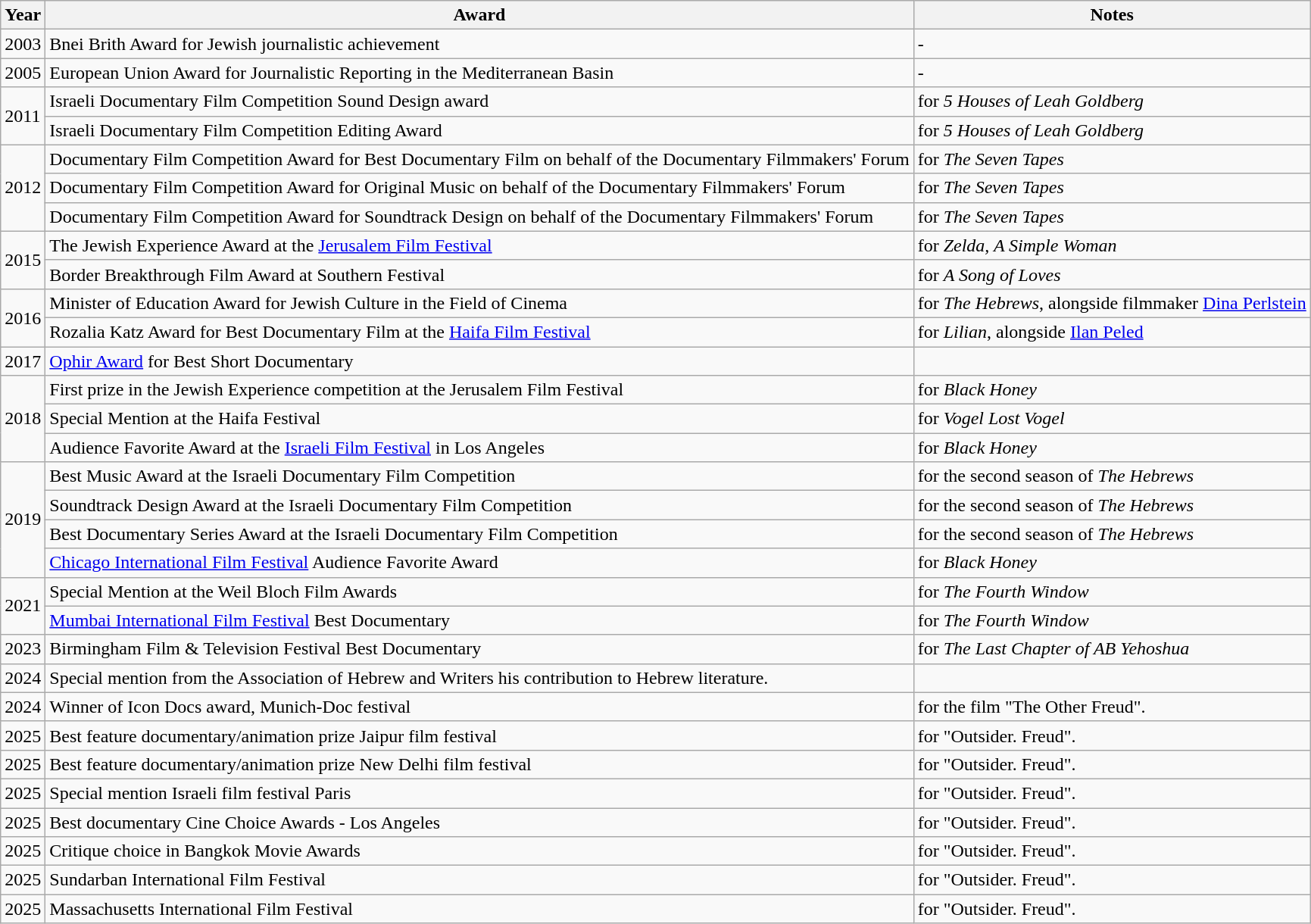<table class="wikitable">
<tr>
<th>Year</th>
<th>Award</th>
<th>Notes</th>
</tr>
<tr>
<td>2003</td>
<td>Bnei Brith Award for Jewish journalistic achievement</td>
<td>-</td>
</tr>
<tr>
<td>2005</td>
<td>European Union Award for Journalistic Reporting in the Mediterranean Basin</td>
<td>-</td>
</tr>
<tr>
<td rowspan="2">2011</td>
<td>Israeli Documentary Film Competition Sound Design award</td>
<td>for <em>5 Houses of Leah Goldberg</em></td>
</tr>
<tr>
<td>Israeli Documentary Film Competition Editing Award</td>
<td>for  <em>5 Houses of Leah Goldberg</em></td>
</tr>
<tr>
<td rowspan="3">2012</td>
<td>Documentary Film Competition Award for Best Documentary Film on behalf of the Documentary Filmmakers' Forum</td>
<td>for  <em>The Seven Tapes</em></td>
</tr>
<tr>
<td>Documentary Film Competition Award for Original Music on behalf of the Documentary Filmmakers' Forum</td>
<td>for  <em>The Seven Tapes</em></td>
</tr>
<tr>
<td>Documentary Film Competition Award for Soundtrack Design on behalf of the Documentary Filmmakers' Forum</td>
<td>for <em>The Seven Tapes</em></td>
</tr>
<tr>
<td rowspan="2">2015</td>
<td>The Jewish Experience Award at the <a href='#'>Jerusalem Film Festival</a></td>
<td>for  <em>Zelda, A Simple Woman</em></td>
</tr>
<tr>
<td>Border Breakthrough Film Award at Southern Festival</td>
<td>for  <em>A Song of Loves</em></td>
</tr>
<tr>
<td rowspan="2">2016</td>
<td>Minister of Education Award for Jewish Culture in the Field of Cinema</td>
<td>for  <em>The Hebrews</em>, alongside filmmaker <a href='#'>Dina Perlstein</a></td>
</tr>
<tr>
<td>Rozalia Katz Award for Best Documentary Film at the <a href='#'>Haifa Film Festival</a></td>
<td>for  <em>Lilian</em>, alongside <a href='#'>Ilan Peled</a></td>
</tr>
<tr>
<td>2017</td>
<td><a href='#'>Ophir Award</a> for Best Short Documentary</td>
<td></td>
</tr>
<tr>
<td rowspan="3">2018</td>
<td>First prize in the Jewish Experience competition at the Jerusalem Film Festival</td>
<td>for <em>Black Honey</em></td>
</tr>
<tr>
<td>Special Mention at the Haifa Festival</td>
<td>for <em>Vogel Lost Vogel</em></td>
</tr>
<tr>
<td>Audience Favorite Award at the <a href='#'>Israeli Film Festival</a> in Los Angeles</td>
<td>for <em>Black Honey</em></td>
</tr>
<tr>
<td rowspan="4">2019</td>
<td>Best Music Award at the Israeli Documentary Film Competition</td>
<td>for the second season of <em>The Hebrews</em></td>
</tr>
<tr>
<td>Soundtrack Design Award at the Israeli Documentary Film Competition</td>
<td>for the second season of <em>The Hebrews</em></td>
</tr>
<tr>
<td>Best Documentary Series Award  at the Israeli Documentary Film Competition</td>
<td>for the second season of <em>The Hebrews</em></td>
</tr>
<tr>
<td><a href='#'>Chicago International Film Festival</a> Audience Favorite Award</td>
<td>for <em>Black Honey</em></td>
</tr>
<tr>
<td rowspan="2">2021</td>
<td>Special Mention at the Weil Bloch Film Awards</td>
<td>for <em>The Fourth Window</em></td>
</tr>
<tr>
<td><a href='#'>Mumbai International Film Festival</a> Best Documentary</td>
<td>for <em>The Fourth Window</em></td>
</tr>
<tr>
<td>2023</td>
<td>Birmingham Film & Television Festival  Best Documentary</td>
<td>for <em>The Last Chapter of AB Yehoshua</em></td>
</tr>
<tr>
<td>2024</td>
<td>Special mention from the Association of Hebrew and Writers his contribution to Hebrew literature.</td>
</tr>
<tr>
<td>2024</td>
<td>Winner of Icon Docs award, Munich-Doc festival</td>
<td>for the film "The Other Freud".</td>
</tr>
<tr>
<td>2025</td>
<td>Best feature documentary/animation prize Jaipur film festival</td>
<td>for "Outsider. Freud".</td>
</tr>
<tr>
<td>2025</td>
<td>Best feature documentary/animation prize New Delhi film festival</td>
<td>for "Outsider. Freud".</td>
</tr>
<tr>
<td>2025</td>
<td>Special mention Israeli film festival Paris</td>
<td>for "Outsider. Freud".</td>
</tr>
<tr>
<td>2025</td>
<td>Best documentary Cine Choice Awards - Los Angeles</td>
<td>for "Outsider. Freud".</td>
</tr>
<tr>
<td>2025</td>
<td>Critique choice in Bangkok Movie Awards</td>
<td>for "Outsider. Freud".</td>
</tr>
<tr>
<td>2025</td>
<td>Sundarban International Film Festival</td>
<td>for "Outsider. Freud".</td>
</tr>
<tr>
<td>2025</td>
<td>Massachusetts International Film Festival</td>
<td>for "Outsider. Freud".</td>
</tr>
</table>
